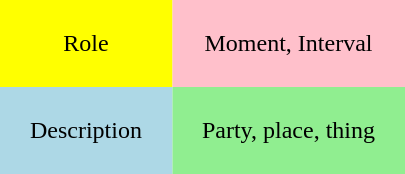<table class="toccolours" cellspacing="0" cellpadding="20px" style="text-align:center; float: right">
<tr>
<td style="background:yellow;">Role</td>
<td style="background:pink;">Moment, Interval</td>
</tr>
<tr>
<td style="background:lightblue;">Description</td>
<td style="background:lightgreen;">Party, place, thing</td>
</tr>
<tr>
</tr>
</table>
